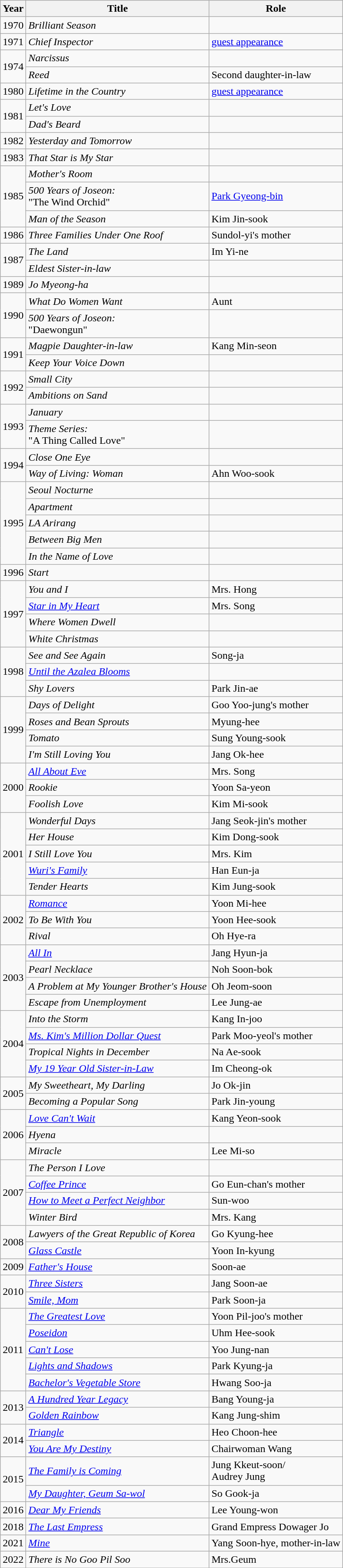<table class="wikitable">
<tr>
<th>Year</th>
<th>Title</th>
<th>Role</th>
</tr>
<tr>
<td>1970</td>
<td><em>Brilliant Season</em></td>
<td></td>
</tr>
<tr>
<td>1971</td>
<td><em>Chief Inspector</em></td>
<td><a href='#'>guest appearance</a></td>
</tr>
<tr>
<td rowspan=2>1974</td>
<td><em>Narcissus</em></td>
<td></td>
</tr>
<tr>
<td><em>Reed</em></td>
<td>Second daughter-in-law</td>
</tr>
<tr>
<td>1980</td>
<td><em>Lifetime in the Country</em></td>
<td><a href='#'>guest appearance</a></td>
</tr>
<tr>
<td rowspan=2>1981</td>
<td><em>Let's Love</em> </td>
<td></td>
</tr>
<tr>
<td><em>Dad's Beard</em></td>
<td></td>
</tr>
<tr>
<td>1982</td>
<td><em>Yesterday and Tomorrow</em></td>
<td></td>
</tr>
<tr>
<td>1983</td>
<td><em>That Star is My Star</em></td>
<td></td>
</tr>
<tr>
<td rowspan=3>1985</td>
<td><em>Mother's Room</em></td>
<td></td>
</tr>
<tr>
<td><em>500 Years of Joseon:</em><br>"The Wind Orchid"</td>
<td><a href='#'>Park Gyeong-bin</a> </td>
</tr>
<tr>
<td><em>Man of the Season</em></td>
<td>Kim Jin-sook</td>
</tr>
<tr>
<td>1986 </td>
<td><em>Three Families Under One Roof</em></td>
<td>Sundol-yi's mother</td>
</tr>
<tr>
<td rowspan=2>1987</td>
<td><em>The Land</em></td>
<td>Im Yi-ne</td>
</tr>
<tr>
<td><em>Eldest Sister-in-law</em></td>
<td></td>
</tr>
<tr>
<td>1989</td>
<td><em>Jo Myeong-ha</em></td>
<td></td>
</tr>
<tr>
<td rowspan=2>1990</td>
<td><em>What Do Women Want</em></td>
<td>Aunt</td>
</tr>
<tr>
<td><em>500 Years of Joseon:</em><br>"Daewongun"</td>
<td></td>
</tr>
<tr>
<td rowspan=2>1991</td>
<td><em>Magpie Daughter-in-law</em></td>
<td>Kang Min-seon</td>
</tr>
<tr>
<td><em>Keep Your Voice Down</em></td>
<td></td>
</tr>
<tr>
<td rowspan=2>1992</td>
<td><em>Small City</em></td>
<td></td>
</tr>
<tr>
<td><em>Ambitions on Sand</em></td>
<td></td>
</tr>
<tr>
<td rowspan=2>1993</td>
<td><em>January</em></td>
<td></td>
</tr>
<tr>
<td><em>Theme Series:</em><br>"A Thing Called Love"</td>
<td></td>
</tr>
<tr>
<td rowspan=2>1994</td>
<td><em>Close One Eye</em></td>
<td></td>
</tr>
<tr>
<td><em>Way of Living: Woman</em></td>
<td>Ahn Woo-sook</td>
</tr>
<tr>
<td rowspan=5>1995</td>
<td><em>Seoul Nocturne</em></td>
<td></td>
</tr>
<tr>
<td><em>Apartment</em></td>
<td></td>
</tr>
<tr>
<td><em>LA Arirang</em></td>
<td></td>
</tr>
<tr>
<td><em>Between Big Men</em></td>
<td></td>
</tr>
<tr>
<td><em>In the Name of Love</em></td>
<td></td>
</tr>
<tr>
<td>1996</td>
<td><em>Start</em></td>
<td></td>
</tr>
<tr>
<td rowspan=4>1997</td>
<td><em>You and I</em></td>
<td>Mrs. Hong</td>
</tr>
<tr>
<td><em><a href='#'>Star in My Heart</a></em></td>
<td>Mrs. Song</td>
</tr>
<tr>
<td><em>Where Women Dwell</em></td>
<td></td>
</tr>
<tr>
<td><em>White Christmas</em></td>
<td></td>
</tr>
<tr>
<td rowspan=3>1998</td>
<td><em>See and See Again</em> </td>
<td>Song-ja</td>
</tr>
<tr>
<td><em><a href='#'>Until the Azalea Blooms</a></em></td>
<td></td>
</tr>
<tr>
<td><em>Shy Lovers</em></td>
<td>Park Jin-ae</td>
</tr>
<tr>
<td rowspan=4>1999</td>
<td><em>Days of Delight</em></td>
<td>Goo Yoo-jung's mother</td>
</tr>
<tr>
<td><em>Roses and Bean Sprouts</em></td>
<td>Myung-hee</td>
</tr>
<tr>
<td><em>Tomato</em></td>
<td>Sung Young-sook</td>
</tr>
<tr>
<td><em>I'm Still Loving You</em></td>
<td>Jang Ok-hee</td>
</tr>
<tr>
<td rowspan=3>2000</td>
<td><em><a href='#'>All About Eve</a></em></td>
<td>Mrs. Song</td>
</tr>
<tr>
<td><em>Rookie</em></td>
<td>Yoon Sa-yeon</td>
</tr>
<tr>
<td><em>Foolish Love</em></td>
<td>Kim Mi-sook</td>
</tr>
<tr>
<td rowspan=5>2001</td>
<td><em>Wonderful Days</em> </td>
<td>Jang Seok-jin's mother</td>
</tr>
<tr>
<td><em>Her House</em></td>
<td>Kim Dong-sook</td>
</tr>
<tr>
<td><em>I Still Love You</em></td>
<td>Mrs. Kim</td>
</tr>
<tr>
<td><em><a href='#'>Wuri's Family</a></em></td>
<td>Han Eun-ja</td>
</tr>
<tr>
<td><em>Tender Hearts</em></td>
<td>Kim Jung-sook</td>
</tr>
<tr>
<td rowspan=3>2002</td>
<td><em><a href='#'>Romance</a></em></td>
<td>Yoon Mi-hee</td>
</tr>
<tr>
<td><em>To Be With You</em></td>
<td>Yoon Hee-sook</td>
</tr>
<tr>
<td><em>Rival</em></td>
<td>Oh Hye-ra</td>
</tr>
<tr>
<td rowspan=4>2003</td>
<td><em><a href='#'>All In</a></em></td>
<td>Jang Hyun-ja</td>
</tr>
<tr>
<td><em>Pearl Necklace</em></td>
<td>Noh Soon-bok</td>
</tr>
<tr>
<td><em>A Problem at My Younger Brother's House</em></td>
<td>Oh Jeom-soon</td>
</tr>
<tr>
<td><em>Escape from Unemployment</em></td>
<td>Lee Jung-ae</td>
</tr>
<tr>
<td rowspan=4>2004</td>
<td><em>Into the Storm</em></td>
<td>Kang In-joo</td>
</tr>
<tr>
<td><em><a href='#'>Ms. Kim's Million Dollar Quest</a></em></td>
<td>Park Moo-yeol's mother</td>
</tr>
<tr>
<td><em>Tropical Nights in December</em></td>
<td>Na Ae-sook</td>
</tr>
<tr>
<td><em><a href='#'>My 19 Year Old Sister-in-Law</a></em></td>
<td>Im Cheong-ok</td>
</tr>
<tr>
<td rowspan=2>2005</td>
<td><em>My Sweetheart, My Darling</em></td>
<td>Jo Ok-jin</td>
</tr>
<tr>
<td><em>Becoming a Popular Song</em></td>
<td>Park Jin-young</td>
</tr>
<tr>
<td rowspan=3>2006</td>
<td><em><a href='#'>Love Can't Wait</a></em></td>
<td>Kang Yeon-sook</td>
</tr>
<tr>
<td><em>Hyena</em></td>
<td></td>
</tr>
<tr>
<td><em>Miracle</em></td>
<td>Lee Mi-so</td>
</tr>
<tr>
<td rowspan=4>2007</td>
<td><em>The Person I Love</em></td>
<td></td>
</tr>
<tr>
<td><em><a href='#'>Coffee Prince</a></em></td>
<td>Go Eun-chan's mother</td>
</tr>
<tr>
<td><em><a href='#'>How to Meet a Perfect Neighbor</a></em></td>
<td>Sun-woo</td>
</tr>
<tr>
<td><em>Winter Bird</em></td>
<td>Mrs. Kang</td>
</tr>
<tr>
<td rowspan=2>2008</td>
<td><em>Lawyers of the Great Republic of Korea</em></td>
<td>Go Kyung-hee</td>
</tr>
<tr>
<td><em><a href='#'>Glass Castle</a></em></td>
<td>Yoon In-kyung</td>
</tr>
<tr>
<td>2009</td>
<td><em><a href='#'>Father's House</a></em></td>
<td>Soon-ae</td>
</tr>
<tr>
<td rowspan=2>2010</td>
<td><em><a href='#'>Three Sisters</a></em></td>
<td>Jang Soon-ae</td>
</tr>
<tr>
<td><em><a href='#'>Smile, Mom</a></em></td>
<td>Park Soon-ja</td>
</tr>
<tr>
<td rowspan=5>2011</td>
<td><em><a href='#'>The Greatest Love</a></em></td>
<td>Yoon Pil-joo's mother</td>
</tr>
<tr>
<td><em><a href='#'>Poseidon</a></em></td>
<td>Uhm Hee-sook</td>
</tr>
<tr>
<td><em><a href='#'>Can't Lose</a></em></td>
<td>Yoo Jung-nan</td>
</tr>
<tr>
<td><em><a href='#'>Lights and Shadows</a></em></td>
<td>Park Kyung-ja</td>
</tr>
<tr>
<td><em><a href='#'>Bachelor's Vegetable Store</a></em></td>
<td>Hwang Soo-ja</td>
</tr>
<tr>
<td rowspan=2>2013</td>
<td><em><a href='#'>A Hundred Year Legacy</a></em></td>
<td>Bang Young-ja</td>
</tr>
<tr>
<td><em><a href='#'>Golden Rainbow</a></em></td>
<td>Kang Jung-shim</td>
</tr>
<tr>
<td rowspan=2>2014</td>
<td><em><a href='#'>Triangle</a></em></td>
<td>Heo Choon-hee</td>
</tr>
<tr>
<td><em><a href='#'>You Are My Destiny</a></em></td>
<td>Chairwoman Wang</td>
</tr>
<tr>
<td rowspan=2>2015</td>
<td><em><a href='#'>The Family is Coming</a></em></td>
<td>Jung Kkeut-soon/<br>Audrey Jung</td>
</tr>
<tr>
<td><em><a href='#'>My Daughter, Geum Sa-wol</a></em></td>
<td>So Gook-ja</td>
</tr>
<tr>
<td>2016</td>
<td><em><a href='#'>Dear My Friends</a></em></td>
<td>Lee Young-won</td>
</tr>
<tr>
<td>2018</td>
<td><em><a href='#'>The Last Empress</a></em></td>
<td>Grand Empress Dowager Jo</td>
</tr>
<tr>
<td>2021</td>
<td><em><a href='#'>Mine</a></em></td>
<td>Yang Soon-hye, mother-in-law</td>
</tr>
<tr>
<td>2022</td>
<td><em>There is No Goo Pil Soo</em></td>
<td>Mrs.Geum</td>
</tr>
<tr>
</tr>
</table>
